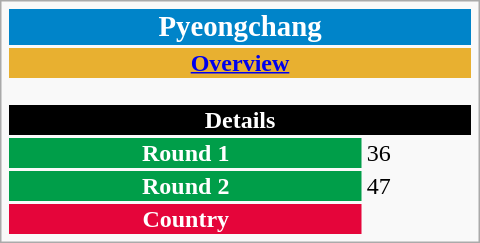<table class="infobox" style="width: 20em;">
<tr>
<th colspan="2"  style="text-align:center; background:#0084c9; color:#fff;"><big>Pyeongchang</big></th>
</tr>
<tr>
<td colspan="2" style="background:#e8b030; text-align: center;"><strong><a href='#'>Overview</a></strong></td>
</tr>
<tr>
<td colspan="2"  style="text-align:center; font-size:85%; padding:0.5em;"></td>
</tr>
<tr>
<th colspan="2"  style="text-align:center; background:#000; color:#fff;">Details</th>
</tr>
<tr>
<th style="text-align:center; background:#009e49; color:#fff;">Round 1</th>
<td valign="top">36</td>
</tr>
<tr>
<th style="text-align:center; background:#009e49; color:#fff;">Round 2</th>
<td valign="top">47</td>
</tr>
<tr>
<th style="text-align:center; background:#e5053a; color:#fff;">Country</th>
<td valign="top"></td>
</tr>
</table>
